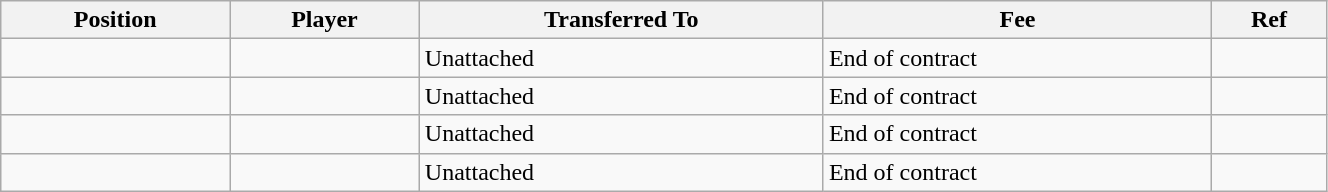<table class="wikitable sortable" style="width:70%; text-align:center; font-size:100%; text-align:left;">
<tr>
<th>Position</th>
<th>Player</th>
<th>Transferred To</th>
<th>Fee</th>
<th>Ref</th>
</tr>
<tr>
<td></td>
<td></td>
<td>Unattached</td>
<td>End of contract</td>
<td></td>
</tr>
<tr>
<td></td>
<td></td>
<td>Unattached</td>
<td>End of contract</td>
<td></td>
</tr>
<tr>
<td></td>
<td></td>
<td>Unattached</td>
<td>End of contract</td>
<td></td>
</tr>
<tr>
<td></td>
<td></td>
<td>Unattached</td>
<td>End of contract</td>
<td></td>
</tr>
</table>
